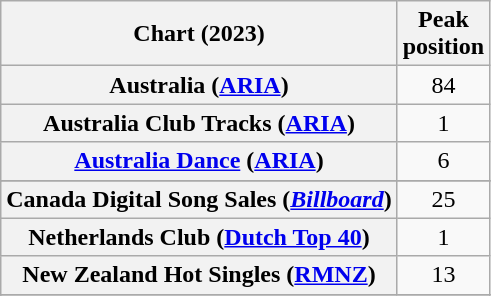<table class="wikitable sortable plainrowheaders" style="text-align:center">
<tr>
<th scope="col">Chart (2023)</th>
<th scope="col">Peak<br>position</th>
</tr>
<tr>
<th scope="row">Australia (<a href='#'>ARIA</a>)</th>
<td>84</td>
</tr>
<tr>
<th scope="row">Australia Club Tracks (<a href='#'>ARIA</a>)</th>
<td>1</td>
</tr>
<tr>
<th scope="row"><a href='#'>Australia Dance</a> (<a href='#'>ARIA</a>)</th>
<td>6</td>
</tr>
<tr>
</tr>
<tr>
<th scope="row">Canada Digital Song Sales (<em><a href='#'>Billboard</a></em>)</th>
<td>25</td>
</tr>
<tr>
<th scope="row">Netherlands Club (<a href='#'>Dutch Top 40</a>)</th>
<td>1</td>
</tr>
<tr>
<th scope="row">New Zealand Hot Singles (<a href='#'>RMNZ</a>)</th>
<td>13</td>
</tr>
<tr>
</tr>
<tr>
</tr>
</table>
